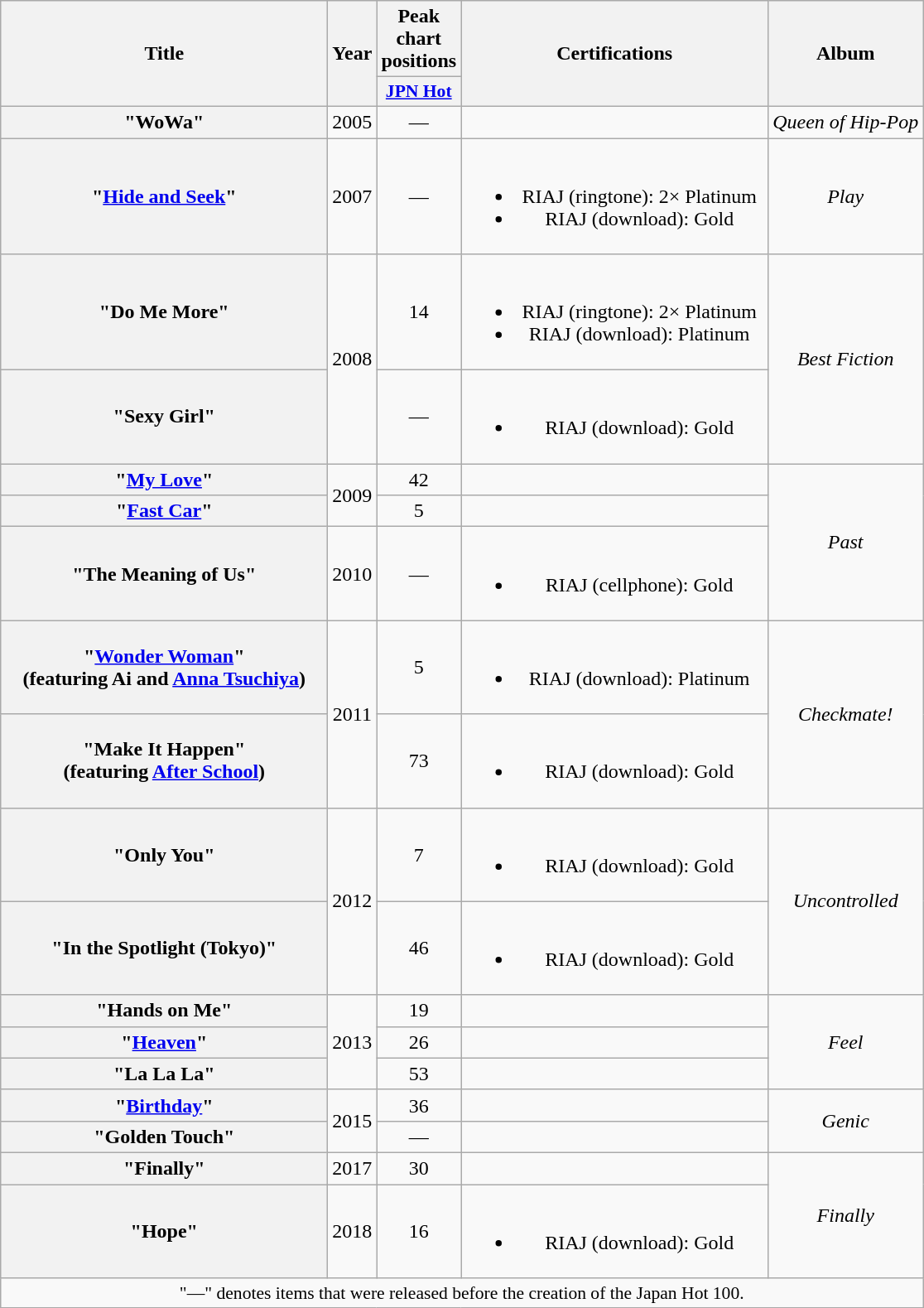<table class="wikitable plainrowheaders" style="text-align:center;">
<tr>
<th scope="col" rowspan="2" style="width:16em;">Title</th>
<th scope="col" rowspan="2">Year</th>
<th scope="col" colspan="1">Peak chart positions</th>
<th scope="col" rowspan="2" style="width:15em;">Certifications</th>
<th scope="col" rowspan="2">Album</th>
</tr>
<tr>
<th scope="col" style="width:2.8em;font-size:90%;"><a href='#'>JPN Hot</a><br></th>
</tr>
<tr>
<th scope="row">"WoWa"</th>
<td>2005</td>
<td>—</td>
<td></td>
<td><em>Queen of Hip-Pop</em></td>
</tr>
<tr>
<th scope="row">"<a href='#'>Hide and Seek</a>"</th>
<td>2007</td>
<td>—</td>
<td><br><ul><li>RIAJ <span>(ringtone)</span>: 2× Platinum</li><li>RIAJ <span>(download)</span>: Gold</li></ul></td>
<td><em>Play</em></td>
</tr>
<tr>
<th scope="row">"Do Me More"</th>
<td rowspan="2">2008</td>
<td>14</td>
<td><br><ul><li>RIAJ <span>(ringtone)</span>: 2× Platinum</li><li>RIAJ <span>(download)</span>: Platinum</li></ul></td>
<td rowspan="2"><em>Best Fiction</em></td>
</tr>
<tr>
<th scope="row">"Sexy Girl"</th>
<td>—</td>
<td><br><ul><li>RIAJ <span>(download)</span>: Gold</li></ul></td>
</tr>
<tr>
<th scope="row">"<a href='#'>My Love</a>"</th>
<td rowspan="2">2009</td>
<td>42</td>
<td></td>
<td rowspan="3"><em>Past<Future</em></td>
</tr>
<tr>
<th scope="row">"<a href='#'>Fast Car</a>"</th>
<td>5</td>
<td></td>
</tr>
<tr>
<th scope="row">"The Meaning of Us"</th>
<td>2010</td>
<td>—</td>
<td><br><ul><li>RIAJ <span>(cellphone)</span>: Gold</li></ul></td>
</tr>
<tr>
<th scope="row">"<a href='#'>Wonder Woman</a>"<br><span>(featuring Ai and <a href='#'>Anna Tsuchiya</a>)</span></th>
<td rowspan="2">2011</td>
<td>5</td>
<td><br><ul><li>RIAJ <span>(download)</span>: Platinum</li></ul></td>
<td rowspan="2"><em>Checkmate!</em></td>
</tr>
<tr>
<th scope="row">"Make It Happen"<br><span>(featuring <a href='#'>After School</a>)</span></th>
<td>73</td>
<td><br><ul><li>RIAJ <span>(download)</span>: Gold</li></ul></td>
</tr>
<tr>
<th scope="row">"Only You"</th>
<td rowspan="2">2012</td>
<td>7</td>
<td><br><ul><li>RIAJ <span>(download)</span>: Gold</li></ul></td>
<td rowspan="2"><em>Uncontrolled</em></td>
</tr>
<tr>
<th scope="row">"In the Spotlight (Tokyo)"</th>
<td>46</td>
<td><br><ul><li>RIAJ <span>(download)</span>: Gold</li></ul></td>
</tr>
<tr>
<th scope="row">"Hands on Me"</th>
<td rowspan="3">2013</td>
<td>19</td>
<td></td>
<td rowspan="3"><em>Feel</em></td>
</tr>
<tr>
<th scope="row">"<a href='#'>Heaven</a>"</th>
<td>26</td>
<td></td>
</tr>
<tr>
<th scope="row">"La La La"</th>
<td>53</td>
<td></td>
</tr>
<tr>
<th scope="row">"<a href='#'>Birthday</a>"</th>
<td rowspan="2">2015</td>
<td>36</td>
<td></td>
<td rowspan="2"><em>Genic</em></td>
</tr>
<tr>
<th scope="row">"Golden Touch"</th>
<td>—</td>
<td></td>
</tr>
<tr>
<th scope="row">"Finally"</th>
<td>2017</td>
<td>30</td>
<td></td>
<td rowspan="2"><em>Finally</em></td>
</tr>
<tr>
<th scope="row">"Hope"</th>
<td>2018</td>
<td>16</td>
<td><br><ul><li>RIAJ <span>(download)</span>: Gold</li></ul></td>
</tr>
<tr>
<td colspan="8" align="center" style="font-size:90%;">"—" denotes items that were released before the creation of the Japan Hot 100.</td>
</tr>
</table>
